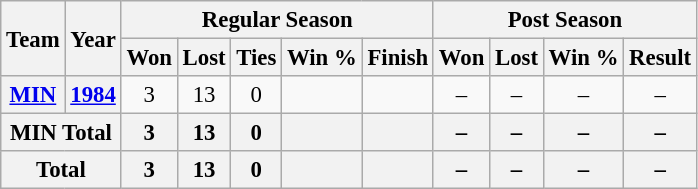<table class="wikitable" style="font-size: 95%; text-align:center;">
<tr>
<th rowspan="2">Team</th>
<th rowspan="2">Year</th>
<th colspan="5">Regular Season</th>
<th colspan="4">Post Season</th>
</tr>
<tr>
<th>Won</th>
<th>Lost</th>
<th>Ties</th>
<th>Win %</th>
<th>Finish</th>
<th>Won</th>
<th>Lost</th>
<th>Win %</th>
<th>Result</th>
</tr>
<tr>
<th><a href='#'>MIN</a></th>
<th><a href='#'>1984</a></th>
<td>3</td>
<td>13</td>
<td>0</td>
<td></td>
<td></td>
<td>–</td>
<td>–</td>
<td>–</td>
<td>–</td>
</tr>
<tr>
<th colspan="2">MIN Total</th>
<th>3</th>
<th>13</th>
<th>0</th>
<th></th>
<th></th>
<th>–</th>
<th>–</th>
<th>–</th>
<th>–</th>
</tr>
<tr>
<th colspan="2">Total</th>
<th>3</th>
<th>13</th>
<th>0</th>
<th></th>
<th></th>
<th>–</th>
<th>–</th>
<th>–</th>
<th>–</th>
</tr>
</table>
